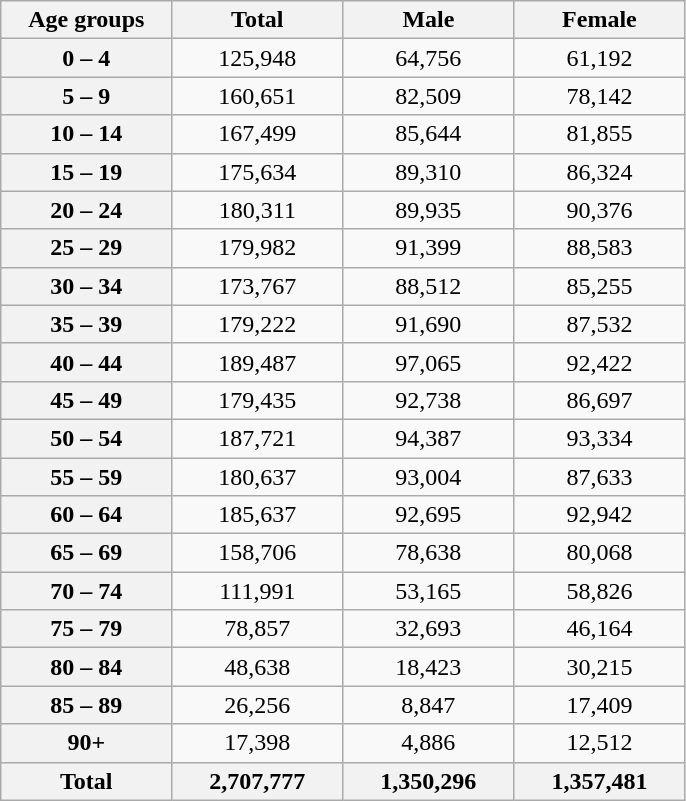<table class="wikitable">
<tr>
<th style="width:80pt;">Age groups</th>
<th style="width:80pt;">Total</th>
<th style="width:80pt;">Male</th>
<th style="width:80pt;">Female</th>
</tr>
<tr>
<th style="width:80pt;">0 – 4</th>
<td style="text-align:center;">125,948</td>
<td style="text-align:center;">64,756</td>
<td style="text-align:center;">61,192</td>
</tr>
<tr>
<th style="width:80pt;">5 – 9</th>
<td style="text-align:center;">160,651</td>
<td style="text-align:center;">82,509</td>
<td style="text-align:center;">78,142</td>
</tr>
<tr>
<th style="width:80pt;">10 – 14</th>
<td style="text-align:center;">167,499</td>
<td style="text-align:center;">85,644</td>
<td style="text-align:center;">81,855</td>
</tr>
<tr>
<th style="width:80pt;">15 – 19</th>
<td style="text-align:center;">175,634</td>
<td style="text-align:center;">89,310</td>
<td style="text-align:center;">86,324</td>
</tr>
<tr>
<th style="width:80pt;">20 – 24</th>
<td style="text-align:center;">180,311</td>
<td style="text-align:center;">89,935</td>
<td style="text-align:center;">90,376</td>
</tr>
<tr>
<th style="width:80pt;">25 – 29</th>
<td style="text-align:center;">179,982</td>
<td style="text-align:center;">91,399</td>
<td style="text-align:center;">88,583</td>
</tr>
<tr>
<th style="width:80pt;">30 – 34</th>
<td style="text-align:center;">173,767</td>
<td style="text-align:center;">88,512</td>
<td style="text-align:center;">85,255</td>
</tr>
<tr>
<th style="width:80pt;">35 – 39</th>
<td style="text-align:center;">179,222</td>
<td style="text-align:center;">91,690</td>
<td style="text-align:center;">87,532</td>
</tr>
<tr>
<th style="width:80pt;">40 – 44</th>
<td style="text-align:center;">189,487</td>
<td style="text-align:center;">97,065</td>
<td style="text-align:center;">92,422</td>
</tr>
<tr>
<th style="width:80pt;">45 – 49</th>
<td style="text-align:center;">179,435</td>
<td style="text-align:center;">92,738</td>
<td style="text-align:center;">86,697</td>
</tr>
<tr>
<th style="width:80pt;">50 – 54</th>
<td style="text-align:center;">187,721</td>
<td style="text-align:center;">94,387</td>
<td style="text-align:center;">93,334</td>
</tr>
<tr>
<th style="width:80pt;">55 – 59</th>
<td style="text-align:center;">180,637</td>
<td style="text-align:center;">93,004</td>
<td style="text-align:center;">87,633</td>
</tr>
<tr>
<th style="width:80pt;">60 – 64</th>
<td style="text-align:center;">185,637</td>
<td style="text-align:center;">92,695</td>
<td style="text-align:center;">92,942</td>
</tr>
<tr>
<th style="width:80pt;">65 – 69</th>
<td style="text-align:center;">158,706</td>
<td style="text-align:center;">78,638</td>
<td style="text-align:center;">80,068</td>
</tr>
<tr>
<th style="width:80pt;">70 – 74</th>
<td style="text-align:center;">111,991</td>
<td style="text-align:center;">53,165</td>
<td style="text-align:center;">58,826</td>
</tr>
<tr>
<th style="width:80pt;">75 – 79</th>
<td style="text-align:center;">78,857</td>
<td style="text-align:center;">32,693</td>
<td style="text-align:center;">46,164</td>
</tr>
<tr>
<th style="width:80pt;">80 – 84</th>
<td style="text-align:center;">48,638</td>
<td style="text-align:center;">18,423</td>
<td style="text-align:center;">30,215</td>
</tr>
<tr>
<th style="width:80pt;">85 – 89</th>
<td style="text-align:center;">26,256</td>
<td style="text-align:center;">8,847</td>
<td style="text-align:center;">17,409</td>
</tr>
<tr>
<th style="width:80pt;">90+</th>
<td style="text-align:center;">17,398</td>
<td style="text-align:center;">4,886</td>
<td style="text-align:center;">12,512</td>
</tr>
<tr>
<th>Total</th>
<th>2,707,777</th>
<th>1,350,296</th>
<th>1,357,481</th>
</tr>
</table>
